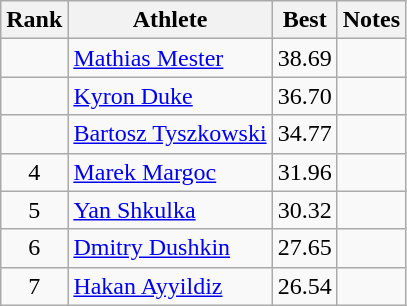<table class="wikitable sortable" style="text-align:center">
<tr>
<th>Rank</th>
<th>Athlete</th>
<th>Best</th>
<th>Notes</th>
</tr>
<tr>
<td></td>
<td style="text-align:left"><a href='#'>Mathias Mester</a><br></td>
<td>38.69</td>
<td></td>
</tr>
<tr>
<td></td>
<td style="text-align:left"><a href='#'>Kyron Duke</a><br></td>
<td>36.70</td>
<td></td>
</tr>
<tr>
<td></td>
<td style="text-align:left"><a href='#'>Bartosz Tyszkowski</a><br></td>
<td>34.77</td>
<td></td>
</tr>
<tr>
<td>4</td>
<td style="text-align:left"><a href='#'>Marek Margoc</a><br></td>
<td>31.96</td>
<td></td>
</tr>
<tr>
<td>5</td>
<td style="text-align:left"><a href='#'>Yan Shkulka</a><br></td>
<td>30.32</td>
<td></td>
</tr>
<tr>
<td>6</td>
<td style="text-align:left"><a href='#'>Dmitry Dushkin</a><br></td>
<td>27.65</td>
<td></td>
</tr>
<tr>
<td>7</td>
<td style="text-align:left"><a href='#'>Hakan Ayyildiz</a><br></td>
<td>26.54</td>
<td></td>
</tr>
</table>
